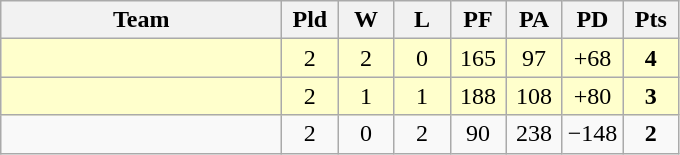<table class=wikitable style="text-align:center">
<tr>
<th width=180>Team</th>
<th width=30>Pld</th>
<th width=30>W</th>
<th width=30>L</th>
<th width=30>PF</th>
<th width=30>PA</th>
<th width=30>PD</th>
<th width=30>Pts</th>
</tr>
<tr align=center bgcolor="#ffffcc">
<td align="left"></td>
<td>2</td>
<td>2</td>
<td>0</td>
<td>165</td>
<td>97</td>
<td>+68</td>
<td><strong>4</strong></td>
</tr>
<tr align=center bgcolor="#ffffcc">
<td align="left"></td>
<td>2</td>
<td>1</td>
<td>1</td>
<td>188</td>
<td>108</td>
<td>+80</td>
<td><strong>3</strong></td>
</tr>
<tr>
<td align="left"></td>
<td>2</td>
<td>0</td>
<td>2</td>
<td>90</td>
<td>238</td>
<td>−148</td>
<td><strong>2</strong></td>
</tr>
</table>
